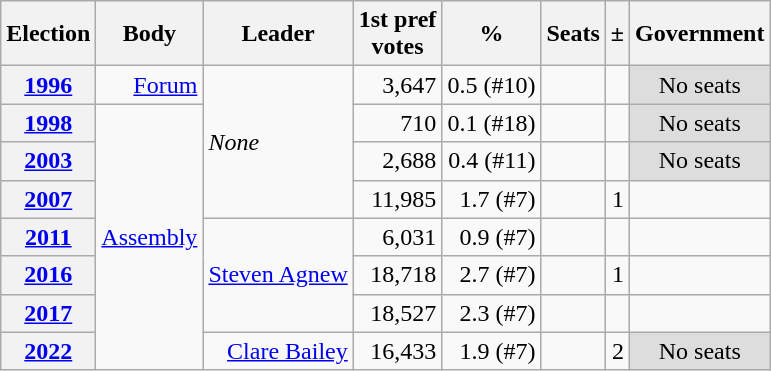<table class="wikitable" style="font-size:100%; text-align:right;">
<tr>
<th>Election</th>
<th>Body</th>
<th>Leader</th>
<th>1st pref<br>votes</th>
<th>%</th>
<th>Seats</th>
<th>±</th>
<th>Government</th>
</tr>
<tr>
<th><a href='#'>1996</a></th>
<td><a href='#'>Forum</a></td>
<td align=left rowspan=4><em>None</em></td>
<td>3,647</td>
<td>0.5 (#10)</td>
<td></td>
<td></td>
<td align=center style="background:#ddd;">No seats</td>
</tr>
<tr>
<th><a href='#'>1998</a></th>
<td rowspan=7><a href='#'>Assembly</a></td>
<td>710</td>
<td>0.1 (#18)</td>
<td></td>
<td></td>
<td align=center style="background:#ddd;">No seats</td>
</tr>
<tr>
<th><a href='#'>2003</a></th>
<td>2,688</td>
<td>0.4 (#11)</td>
<td></td>
<td></td>
<td align=center style="background:#ddd;">No seats</td>
</tr>
<tr>
<th><a href='#'>2007</a></th>
<td>11,985</td>
<td>1.7 (#7)</td>
<td></td>
<td> 1</td>
<td></td>
</tr>
<tr>
<th><a href='#'>2011</a></th>
<td rowspan="3"><a href='#'>Steven Agnew</a></td>
<td>6,031</td>
<td>0.9 (#7)</td>
<td></td>
<td></td>
<td></td>
</tr>
<tr>
<th><a href='#'>2016</a></th>
<td>18,718</td>
<td>2.7 (#7)</td>
<td></td>
<td> 1</td>
<td></td>
</tr>
<tr>
<th><a href='#'>2017</a></th>
<td>18,527</td>
<td>2.3 (#7)</td>
<td></td>
<td></td>
<td></td>
</tr>
<tr>
<th><a href='#'>2022</a></th>
<td><a href='#'>Clare Bailey</a></td>
<td>16,433</td>
<td>1.9 (#7)</td>
<td></td>
<td> 2</td>
<td align=center style="background:#ddd;">No seats</td>
</tr>
</table>
